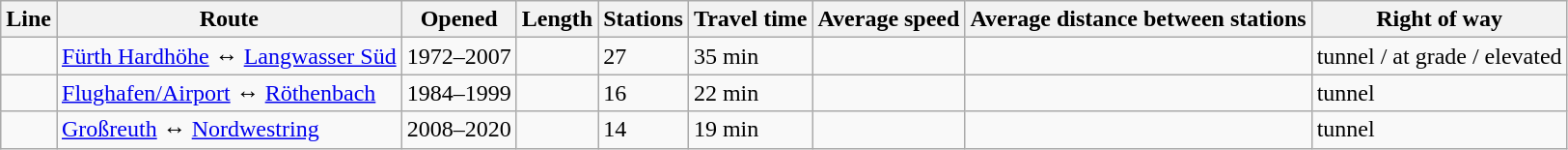<table class="wikitable">
<tr>
<th>Line</th>
<th>Route</th>
<th>Opened</th>
<th>Length</th>
<th>Stations</th>
<th>Travel time</th>
<th>Average speed</th>
<th>Average distance between stations</th>
<th>Right of way</th>
</tr>
<tr>
<td></td>
<td><a href='#'>Fürth Hardhöhe</a> ↔ <a href='#'>Langwasser Süd</a></td>
<td>1972–2007</td>
<td></td>
<td>27</td>
<td>35 min</td>
<td></td>
<td></td>
<td>tunnel / at grade / elevated</td>
</tr>
<tr>
<td></td>
<td><a href='#'>Flughafen/Airport</a> ↔ <a href='#'>Röthenbach</a></td>
<td>1984–1999</td>
<td></td>
<td>16</td>
<td>22 min</td>
<td></td>
<td></td>
<td>tunnel</td>
</tr>
<tr>
<td></td>
<td><a href='#'>Großreuth</a> ↔ <a href='#'>Nordwestring</a></td>
<td>2008–2020</td>
<td></td>
<td>14</td>
<td>19 min</td>
<td></td>
<td></td>
<td>tunnel</td>
</tr>
</table>
